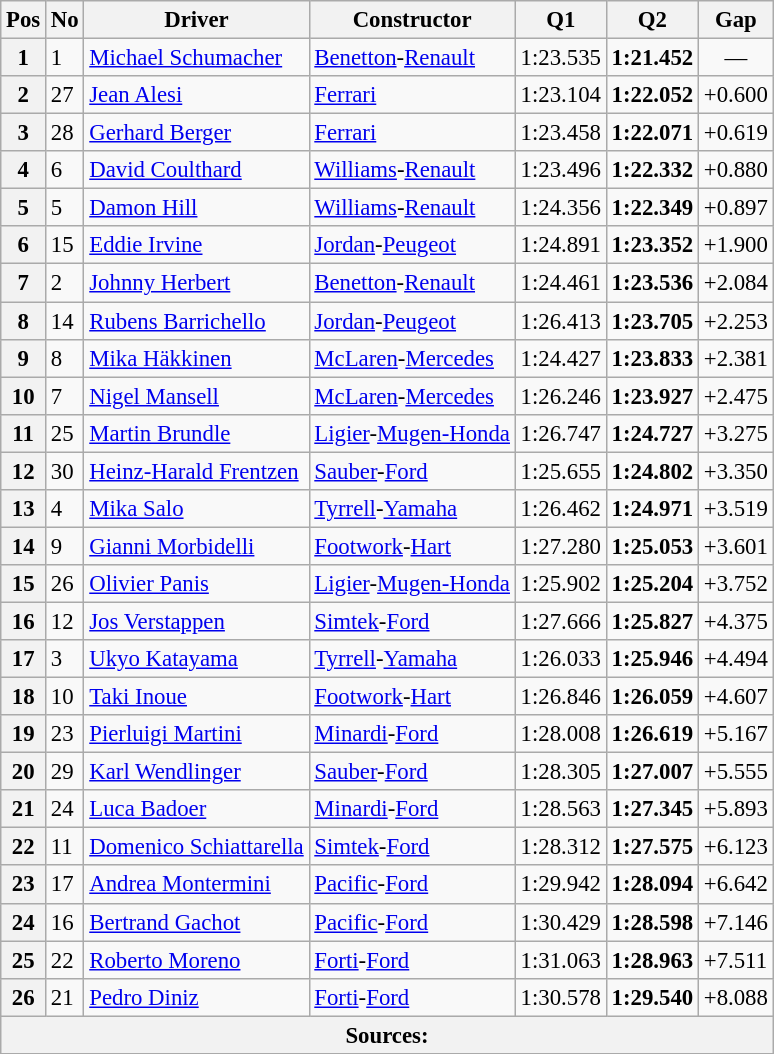<table class="wikitable sortable" style="font-size: 95%;">
<tr>
<th>Pos</th>
<th>No</th>
<th>Driver</th>
<th>Constructor</th>
<th>Q1</th>
<th>Q2</th>
<th>Gap</th>
</tr>
<tr>
<th>1</th>
<td>1</td>
<td data-sort-value="schu"> <a href='#'>Michael Schumacher</a></td>
<td><a href='#'>Benetton</a>-<a href='#'>Renault</a></td>
<td>1:23.535</td>
<td><strong>1:21.452</strong></td>
<td align="center">—</td>
</tr>
<tr>
<th>2</th>
<td>27</td>
<td data-sort-value="ale"> <a href='#'>Jean Alesi</a></td>
<td><a href='#'>Ferrari</a></td>
<td>1:23.104</td>
<td><strong>1:22.052</strong></td>
<td>+0.600</td>
</tr>
<tr>
<th>3</th>
<td>28</td>
<td data-sort-value="ber"> <a href='#'>Gerhard Berger</a></td>
<td><a href='#'>Ferrari</a></td>
<td>1:23.458</td>
<td><strong>1:22.071</strong></td>
<td>+0.619</td>
</tr>
<tr>
<th>4</th>
<td>6</td>
<td data-sort-value="cou"> <a href='#'>David Coulthard</a></td>
<td><a href='#'>Williams</a>-<a href='#'>Renault</a></td>
<td>1:23.496</td>
<td><strong>1:22.332</strong></td>
<td>+0.880</td>
</tr>
<tr>
<th>5</th>
<td>5</td>
<td data-sort-value="hil"> <a href='#'>Damon Hill</a></td>
<td><a href='#'>Williams</a>-<a href='#'>Renault</a></td>
<td>1:24.356</td>
<td><strong>1:22.349</strong></td>
<td>+0.897</td>
</tr>
<tr>
<th>6</th>
<td>15</td>
<td data-sort-value="irv"> <a href='#'>Eddie Irvine</a></td>
<td><a href='#'>Jordan</a>-<a href='#'>Peugeot</a></td>
<td>1:24.891</td>
<td><strong>1:23.352</strong></td>
<td>+1.900</td>
</tr>
<tr>
<th>7</th>
<td>2</td>
<td data-sort-value="her"> <a href='#'>Johnny Herbert</a></td>
<td><a href='#'>Benetton</a>-<a href='#'>Renault</a></td>
<td>1:24.461</td>
<td><strong>1:23.536</strong></td>
<td>+2.084</td>
</tr>
<tr>
<th>8</th>
<td>14</td>
<td data-sort-value="bar"> <a href='#'>Rubens Barrichello</a></td>
<td><a href='#'>Jordan</a>-<a href='#'>Peugeot</a></td>
<td>1:26.413</td>
<td><strong>1:23.705</strong></td>
<td>+2.253</td>
</tr>
<tr>
<th>9</th>
<td>8</td>
<td data-sort-value="hak"> <a href='#'>Mika Häkkinen</a></td>
<td><a href='#'>McLaren</a>-<a href='#'>Mercedes</a></td>
<td>1:24.427</td>
<td><strong>1:23.833</strong></td>
<td>+2.381</td>
</tr>
<tr>
<th>10</th>
<td>7</td>
<td data-sort-value="man"> <a href='#'>Nigel Mansell</a></td>
<td><a href='#'>McLaren</a>-<a href='#'>Mercedes</a></td>
<td>1:26.246</td>
<td><strong>1:23.927</strong></td>
<td>+2.475</td>
</tr>
<tr>
<th>11</th>
<td>25</td>
<td data-sort-value=" bru"> <a href='#'>Martin Brundle</a></td>
<td><a href='#'>Ligier</a>-<a href='#'>Mugen-Honda</a></td>
<td>1:26.747</td>
<td><strong>1:24.727</strong></td>
<td>+3.275</td>
</tr>
<tr>
<th>12</th>
<td>30</td>
<td data-sort-value="fre"> <a href='#'>Heinz-Harald Frentzen</a></td>
<td><a href='#'>Sauber</a>-<a href='#'>Ford</a></td>
<td>1:25.655</td>
<td><strong>1:24.802</strong></td>
<td>+3.350</td>
</tr>
<tr>
<th>13</th>
<td>4</td>
<td data-sort-value="sal"> <a href='#'>Mika Salo</a></td>
<td><a href='#'>Tyrrell</a>-<a href='#'>Yamaha</a></td>
<td>1:26.462</td>
<td><strong>1:24.971</strong></td>
<td>+3.519</td>
</tr>
<tr>
<th>14</th>
<td>9</td>
<td data-sort-value="mor"> <a href='#'>Gianni Morbidelli</a></td>
<td><a href='#'>Footwork</a>-<a href='#'>Hart</a></td>
<td>1:27.280</td>
<td><strong>1:25.053</strong></td>
<td>+3.601</td>
</tr>
<tr>
<th>15</th>
<td>26</td>
<td data-sort-value="pan"> <a href='#'>Olivier Panis</a></td>
<td><a href='#'>Ligier</a>-<a href='#'>Mugen-Honda</a></td>
<td>1:25.902</td>
<td><strong>1:25.204</strong></td>
<td>+3.752</td>
</tr>
<tr>
<th>16</th>
<td>12</td>
<td data-sort-value="ver"> <a href='#'>Jos Verstappen</a></td>
<td><a href='#'>Simtek</a>-<a href='#'>Ford</a></td>
<td>1:27.666</td>
<td><strong>1:25.827</strong></td>
<td>+4.375</td>
</tr>
<tr>
<th>17</th>
<td>3</td>
<td data-sort-value="kat"> <a href='#'>Ukyo Katayama</a></td>
<td><a href='#'>Tyrrell</a>-<a href='#'>Yamaha</a></td>
<td>1:26.033</td>
<td><strong>1:25.946</strong></td>
<td>+4.494</td>
</tr>
<tr>
<th>18</th>
<td>10</td>
<td data-sort-value="ino"> <a href='#'>Taki Inoue</a></td>
<td><a href='#'>Footwork</a>-<a href='#'>Hart</a></td>
<td>1:26.846</td>
<td><strong>1:26.059</strong></td>
<td>+4.607</td>
</tr>
<tr>
<th>19</th>
<td>23</td>
<td data-sort-value="mar"> <a href='#'>Pierluigi Martini</a></td>
<td><a href='#'>Minardi</a>-<a href='#'>Ford</a></td>
<td>1:28.008</td>
<td><strong>1:26.619</strong></td>
<td>+5.167</td>
</tr>
<tr>
<th>20</th>
<td>29</td>
<td data-sort-value="wend"> <a href='#'>Karl Wendlinger</a></td>
<td><a href='#'>Sauber</a>-<a href='#'>Ford</a></td>
<td>1:28.305</td>
<td><strong>1:27.007</strong></td>
<td>+5.555</td>
</tr>
<tr>
<th>21</th>
<td>24</td>
<td data-sort-value="bad"> <a href='#'>Luca Badoer</a></td>
<td><a href='#'>Minardi</a>-<a href='#'>Ford</a></td>
<td>1:28.563</td>
<td><strong>1:27.345</strong></td>
<td>+5.893</td>
</tr>
<tr>
<th>22</th>
<td>11</td>
<td data-sort-value="schi"> <a href='#'>Domenico Schiattarella</a></td>
<td><a href='#'>Simtek</a>-<a href='#'>Ford</a></td>
<td>1:28.312</td>
<td><strong>1:27.575</strong></td>
<td>+6.123</td>
</tr>
<tr>
<th>23</th>
<td>17</td>
<td data-sort-value="mon"> <a href='#'>Andrea Montermini</a></td>
<td><a href='#'>Pacific</a>-<a href='#'>Ford</a></td>
<td>1:29.942</td>
<td><strong>1:28.094</strong></td>
<td>+6.642</td>
</tr>
<tr>
<th>24</th>
<td>16</td>
<td data-sort-value="gac"> <a href='#'>Bertrand Gachot</a></td>
<td><a href='#'>Pacific</a>-<a href='#'>Ford</a></td>
<td>1:30.429</td>
<td><strong>1:28.598</strong></td>
<td>+7.146</td>
</tr>
<tr>
<th>25</th>
<td>22</td>
<td data-sort-value="mor"> <a href='#'>Roberto Moreno</a></td>
<td><a href='#'>Forti</a>-<a href='#'>Ford</a></td>
<td>1:31.063</td>
<td><strong>1:28.963</strong></td>
<td>+7.511</td>
</tr>
<tr>
<th>26</th>
<td>21</td>
<td data-sort-value="din"> <a href='#'>Pedro Diniz</a></td>
<td><a href='#'>Forti</a>-<a href='#'>Ford</a></td>
<td>1:30.578</td>
<td><strong>1:29.540</strong></td>
<td>+8.088</td>
</tr>
<tr>
<th colspan="7">Sources:</th>
</tr>
</table>
